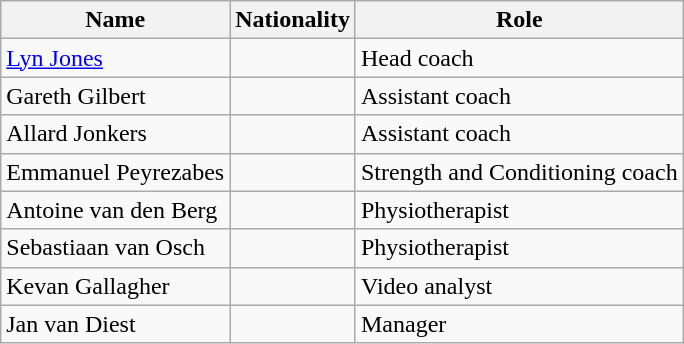<table class="wikitable">
<tr>
<th>Name</th>
<th>Nationality</th>
<th>Role</th>
</tr>
<tr>
<td><a href='#'>Lyn Jones</a></td>
<td></td>
<td>Head coach</td>
</tr>
<tr>
<td>Gareth Gilbert</td>
<td></td>
<td>Assistant coach</td>
</tr>
<tr>
<td>Allard Jonkers</td>
<td></td>
<td>Assistant coach</td>
</tr>
<tr>
<td>Emmanuel Peyrezabes</td>
<td></td>
<td>Strength and Conditioning coach</td>
</tr>
<tr>
<td>Antoine van den Berg</td>
<td></td>
<td>Physiotherapist</td>
</tr>
<tr>
<td>Sebastiaan van Osch</td>
<td></td>
<td>Physiotherapist</td>
</tr>
<tr>
<td>Kevan Gallagher</td>
<td></td>
<td>Video analyst</td>
</tr>
<tr>
<td>Jan van Diest</td>
<td></td>
<td>Manager</td>
</tr>
</table>
